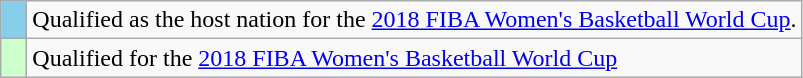<table class="wikitable">
<tr>
<td style="width:10px; background:skyblue;"></td>
<td>Qualified as the host nation for the <a href='#'>2018 FIBA Women's Basketball World Cup</a>.</td>
</tr>
<tr>
<td style="width:10px; background:#ccffcc;"></td>
<td>Qualified for the <a href='#'>2018 FIBA Women's Basketball World Cup</a></td>
</tr>
</table>
